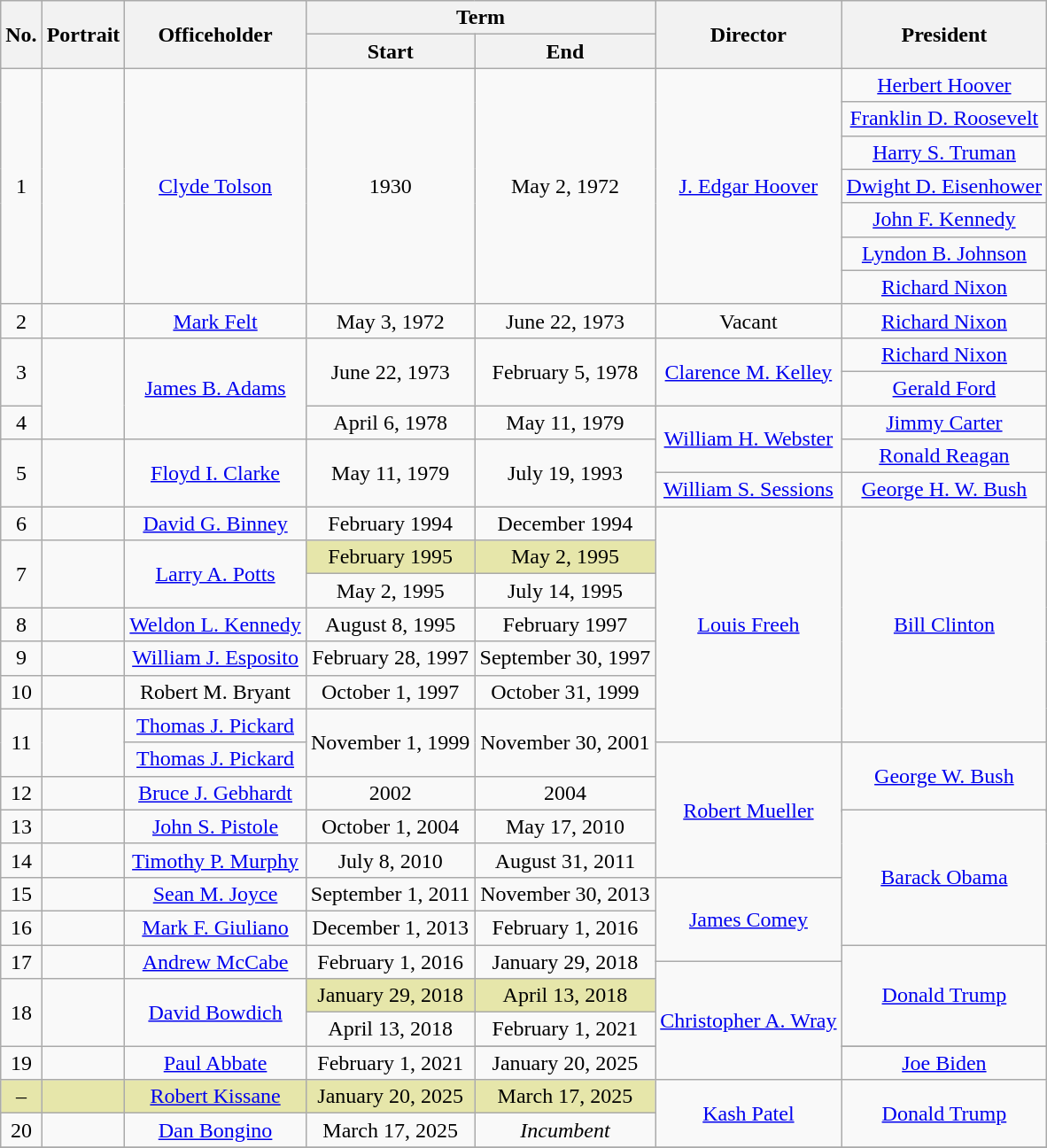<table class="wikitable sortable" style="text-align:center;">
<tr>
<th rowspan="2">No.</th>
<th class="unsortable" rowspan="2">Portrait</th>
<th rowspan="2">Officeholder</th>
<th colspan="2">Term</th>
<th rowspan="2">Director</th>
<th rowspan="2">President</th>
</tr>
<tr>
<th>Start</th>
<th>End</th>
</tr>
<tr>
<td rowspan="7">1</td>
<td rowspan="7"></td>
<td rowspan="7"><a href='#'>Clyde Tolson</a></td>
<td rowspan="7">1930</td>
<td rowspan="7">May 2, 1972</td>
<td rowspan="7"><a href='#'>J. Edgar Hoover</a></td>
<td><a href='#'>Herbert Hoover</a></td>
</tr>
<tr>
<td><a href='#'>Franklin D. Roosevelt</a></td>
</tr>
<tr>
<td><a href='#'>Harry S. Truman</a></td>
</tr>
<tr>
<td><a href='#'>Dwight D. Eisenhower</a></td>
</tr>
<tr>
<td><a href='#'>John F. Kennedy</a></td>
</tr>
<tr>
<td><a href='#'>Lyndon B. Johnson</a></td>
</tr>
<tr>
<td><a href='#'>Richard Nixon</a></td>
</tr>
<tr>
<td>2</td>
<td></td>
<td><a href='#'>Mark Felt</a></td>
<td>May 3, 1972</td>
<td>June 22, 1973</td>
<td>Vacant</td>
<td><a href='#'>Richard Nixon</a></td>
</tr>
<tr>
<td rowspan="3">3</td>
<td rowspan="4"></td>
<td rowspan="4"><a href='#'>James B. Adams</a></td>
<td rowspan="3">June 22, 1973</td>
<td rowspan="3">February 5, 1978</td>
<td rowspan="3"><a href='#'>Clarence M. Kelley</a></td>
<td><a href='#'>Richard Nixon</a></td>
</tr>
<tr>
<td><a href='#'>Gerald Ford</a></td>
</tr>
<tr>
<td rowspan="3"><a href='#'>Jimmy Carter</a></td>
</tr>
<tr>
<td>4</td>
<td>April 6, 1978</td>
<td>May 11, 1979</td>
<td rowspan="3"><a href='#'>William H. Webster</a></td>
</tr>
<tr>
<td rowspan="4">5</td>
<td rowspan="4"></td>
<td rowspan="4"><a href='#'>Floyd I. Clarke</a></td>
<td rowspan="4">May 11, 1979</td>
<td rowspan="4">July 19, 1993</td>
</tr>
<tr>
<td><a href='#'>Ronald Reagan</a></td>
</tr>
<tr>
<td rowspan="2"><a href='#'>William S. Sessions</a></td>
<td><a href='#'>George H. W. Bush</a></td>
</tr>
<tr>
<td rowspan="8"><a href='#'>Bill Clinton</a></td>
</tr>
<tr>
<td>6</td>
<td></td>
<td><a href='#'>David G. Binney</a></td>
<td>February 1994</td>
<td>December 1994</td>
<td rowspan="7"><a href='#'>Louis Freeh</a></td>
</tr>
<tr>
<td rowspan="2">7</td>
<td rowspan="2"></td>
<td rowspan="2"><a href='#'>Larry A. Potts</a></td>
<td bgcolor="#E6E6AA">February 1995</td>
<td bgcolor="#E6E6AA">May 2, 1995</td>
</tr>
<tr>
<td>May 2, 1995</td>
<td>July 14, 1995</td>
</tr>
<tr>
<td>8</td>
<td></td>
<td><a href='#'>Weldon L. Kennedy</a></td>
<td>August 8, 1995</td>
<td>February 1997</td>
</tr>
<tr>
<td>9</td>
<td></td>
<td><a href='#'>William J. Esposito</a></td>
<td>February 28, 1997</td>
<td>September 30, 1997</td>
</tr>
<tr>
<td>10</td>
<td></td>
<td>Robert M. Bryant</td>
<td>October 1, 1997</td>
<td>October 31, 1999</td>
</tr>
<tr>
<td rowspan="2">11</td>
<td rowspan="2"></td>
<td><a href='#'>Thomas J. Pickard</a></td>
<td rowspan="2">November 1, 1999</td>
<td rowspan="2">November 30, 2001</td>
</tr>
<tr>
<td><a href='#'>Thomas J. Pickard</a></td>
<td rowspan="6"><a href='#'>Robert Mueller</a></td>
<td rowspan="3"><a href='#'>George W. Bush</a></td>
</tr>
<tr>
<td>12</td>
<td></td>
<td><a href='#'>Bruce J. Gebhardt</a></td>
<td>2002</td>
<td>2004</td>
</tr>
<tr>
<td rowspan="2">13</td>
<td rowspan="2"></td>
<td rowspan="2"><a href='#'>John S. Pistole</a></td>
<td rowspan="2">October 1, 2004</td>
<td rowspan="2">May 17, 2010</td>
</tr>
<tr>
<td rowspan="6"><a href='#'>Barack Obama</a></td>
</tr>
<tr>
<td>14</td>
<td></td>
<td><a href='#'>Timothy P. Murphy</a></td>
<td>July 8, 2010</td>
<td>August 31, 2011</td>
</tr>
<tr>
<td rowspan="2">15</td>
<td rowspan="2"></td>
<td rowspan="2"><a href='#'>Sean M. Joyce</a></td>
<td rowspan="2">September 1, 2011</td>
<td rowspan="2">November 30, 2013</td>
</tr>
<tr>
<td rowspan="4"><a href='#'>James Comey</a></td>
</tr>
<tr>
<td>16</td>
<td></td>
<td><a href='#'>Mark F. Giuliano</a></td>
<td>December 1, 2013</td>
<td>February 1, 2016</td>
</tr>
<tr>
<td rowspan="3">17</td>
<td rowspan="3"></td>
<td rowspan="3"><a href='#'>Andrew McCabe</a></td>
<td rowspan="3">February 1, 2016</td>
<td rowspan="3">January 29, 2018</td>
</tr>
<tr>
<td rowspan="4"><a href='#'>Donald Trump</a></td>
</tr>
<tr>
<td rowspan="5"><a href='#'>Christopher A. Wray</a></td>
</tr>
<tr>
<td rowspan="3">18</td>
<td rowspan="3"></td>
<td rowspan="3"><a href='#'>David Bowdich</a></td>
<td bgcolor="#E6E6AA">January 29, 2018</td>
<td bgcolor="#E6E6AA">April 13, 2018</td>
</tr>
<tr>
<td>April 13, 2018</td>
<td>February 1, 2021</td>
</tr>
<tr>
<td rowspan="2">February 1, 2021</td>
</tr>
<tr>
<td>19</td>
<td></td>
<td><a href='#'>Paul Abbate</a></td>
<td>January 20, 2025</td>
<td><a href='#'>Joe Biden</a></td>
</tr>
<tr>
<td bgcolor="#E6E6AA">–</td>
<td bgcolor="#E6E6AA"></td>
<td bgcolor="#E6E6AA"><a href='#'>Robert Kissane</a><br></td>
<td bgcolor="#E6E6AA">January 20, 2025</td>
<td bgcolor="#E6E6AA">March 17, 2025</td>
<td rowspan="2"><a href='#'>Kash Patel</a></td>
<td rowspan="2"><a href='#'>Donald Trump</a></td>
</tr>
<tr>
<td>20</td>
<td></td>
<td><a href='#'>Dan Bongino</a></td>
<td>March 17, 2025</td>
<td><em>Incumbent</em></td>
</tr>
<tr>
</tr>
</table>
